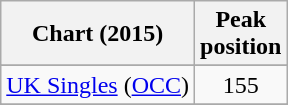<table class="wikitable sortable plainrowheaders">
<tr>
<th scope="col">Chart (2015)</th>
<th scope="col">Peak<br>position</th>
</tr>
<tr>
</tr>
<tr>
</tr>
<tr>
</tr>
<tr>
<td><a href='#'>UK Singles</a> (<a href='#'>OCC</a>)</td>
<td align="center">155</td>
</tr>
<tr>
</tr>
<tr>
</tr>
</table>
